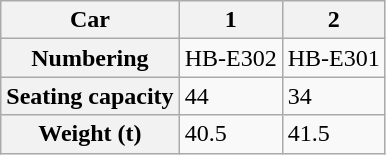<table class="wikitable">
<tr>
<th>Car</th>
<th>1</th>
<th>2</th>
</tr>
<tr>
<th>Numbering</th>
<td>HB-E302</td>
<td>HB-E301</td>
</tr>
<tr>
<th>Seating capacity</th>
<td>44</td>
<td>34</td>
</tr>
<tr>
<th>Weight (t)</th>
<td>40.5</td>
<td>41.5</td>
</tr>
</table>
